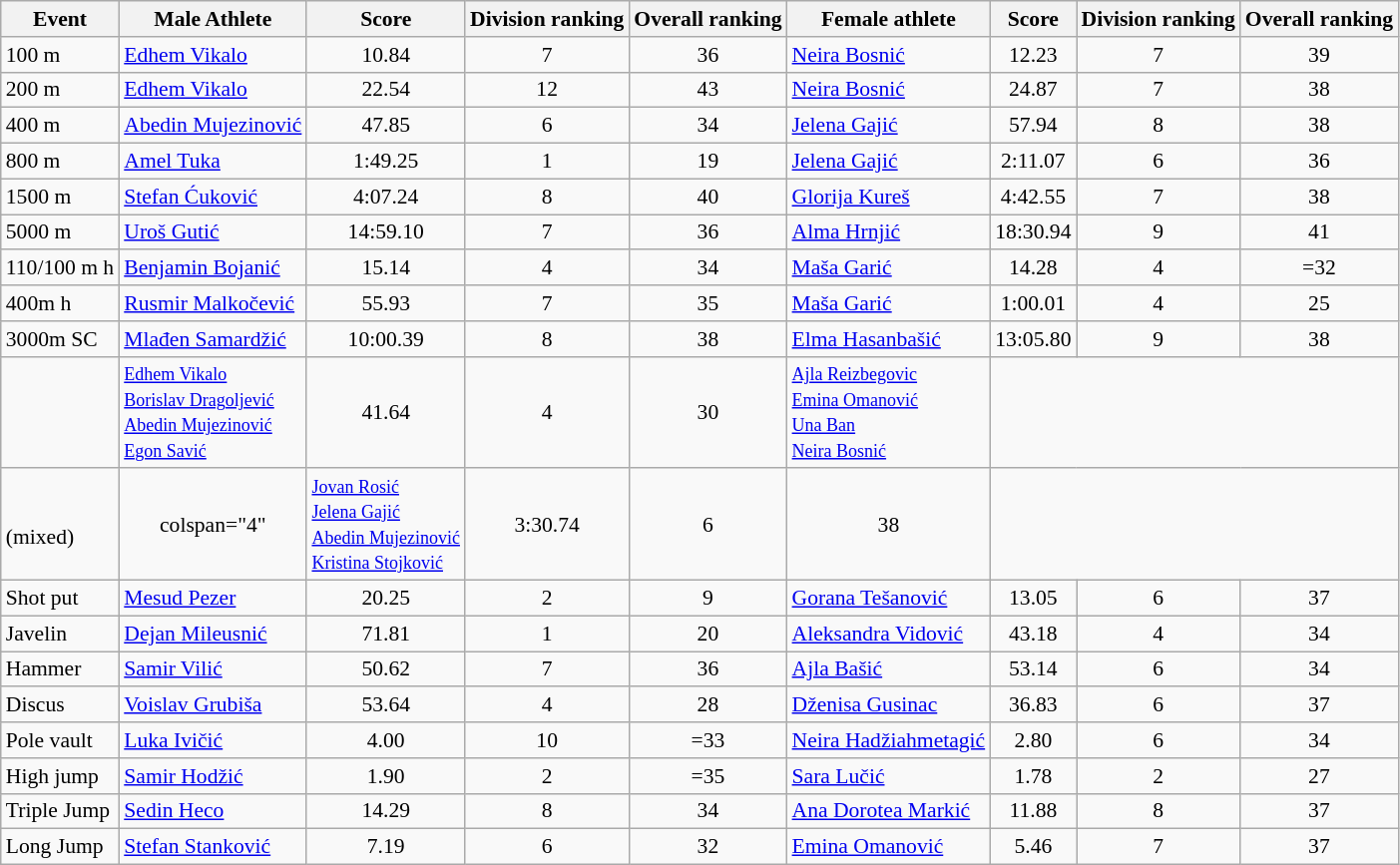<table class="wikitable" style="text-align:center; font-size:90%">
<tr>
<th>Event</th>
<th>Male Athlete</th>
<th>Score</th>
<th>Division ranking</th>
<th>Overall ranking</th>
<th>Female athlete</th>
<th>Score</th>
<th>Division ranking</th>
<th>Overall ranking</th>
</tr>
<tr>
<td align="left">100 m</td>
<td align="left"><a href='#'>Edhem Vikalo</a></td>
<td>10.84</td>
<td>7</td>
<td>36</td>
<td align="left"><a href='#'>Neira Bosnić</a></td>
<td>12.23</td>
<td>7</td>
<td>39</td>
</tr>
<tr>
<td align="left">200 m</td>
<td align="left"><a href='#'>Edhem Vikalo</a></td>
<td>22.54</td>
<td>12</td>
<td>43</td>
<td align="left"><a href='#'>Neira Bosnić</a></td>
<td>24.87</td>
<td>7</td>
<td>38</td>
</tr>
<tr>
<td align="left">400 m</td>
<td align="left"><a href='#'>Abedin Mujezinović</a></td>
<td>47.85</td>
<td>6</td>
<td>34</td>
<td align="left"><a href='#'>Jelena Gajić</a></td>
<td>57.94</td>
<td>8</td>
<td>38</td>
</tr>
<tr>
<td align="left">800 m</td>
<td align="left"><a href='#'>Amel Tuka</a></td>
<td>1:49.25</td>
<td>1</td>
<td>19</td>
<td align="left"><a href='#'>Jelena Gajić</a></td>
<td>2:11.07</td>
<td>6</td>
<td>36</td>
</tr>
<tr>
<td align="left">1500 m</td>
<td align="left"><a href='#'>Stefan Ćuković</a></td>
<td>4:07.24</td>
<td>8</td>
<td>40</td>
<td align="left"><a href='#'>Glorija Kureš</a></td>
<td>4:42.55</td>
<td>7</td>
<td>38</td>
</tr>
<tr>
<td align="left">5000 m</td>
<td align="left"><a href='#'>Uroš Gutić</a></td>
<td>14:59.10</td>
<td>7</td>
<td>36</td>
<td align="left"><a href='#'>Alma Hrnjić</a></td>
<td>18:30.94</td>
<td>9</td>
<td>41</td>
</tr>
<tr>
<td align="left">110/100 m h</td>
<td align="left"><a href='#'>Benjamin Bojanić</a></td>
<td>15.14</td>
<td>4</td>
<td>34</td>
<td align="left"><a href='#'>Maša Garić</a></td>
<td>14.28</td>
<td>4</td>
<td>=32</td>
</tr>
<tr>
<td align="left">400m h</td>
<td align="left"><a href='#'>Rusmir Malkočević</a></td>
<td>55.93</td>
<td>7</td>
<td>35</td>
<td align="left"><a href='#'>Maša Garić</a></td>
<td>1:00.01</td>
<td>4</td>
<td>25</td>
</tr>
<tr>
<td align="left">3000m SC</td>
<td align="left"><a href='#'>Mlađen Samardžić</a></td>
<td>10:00.39</td>
<td>8</td>
<td>38</td>
<td align="left"><a href='#'>Elma Hasanbašić</a></td>
<td>13:05.80</td>
<td>9</td>
<td>38</td>
</tr>
<tr>
<td align="left"></td>
<td align="left"><small><a href='#'>Edhem Vikalo</a><br><a href='#'>Borislav Dragoljević</a><br><a href='#'>Abedin Mujezinović</a><br><a href='#'>Egon Savić</a></small></td>
<td>41.64</td>
<td>4</td>
<td>30</td>
<td align="left"><small><a href='#'>Ajla Reizbegovic</a><br><a href='#'>Emina Omanović</a><br><a href='#'>Una Ban</a><br><a href='#'>Neira Bosnić</a></small></td>
<td colspan="3"></td>
</tr>
<tr>
<td align="left"><br>(mixed)</td>
<td>colspan="4" </td>
<td align="left"><small><a href='#'>Jovan Rosić</a><br><a href='#'>Jelena Gajić</a><br><a href='#'>Abedin Mujezinović</a><br><a href='#'>Kristina Stojković</a></small></td>
<td>3:30.74</td>
<td>6</td>
<td>38</td>
</tr>
<tr>
<td align="left">Shot put</td>
<td align="left"><a href='#'>Mesud Pezer</a></td>
<td>20.25</td>
<td>2</td>
<td>9</td>
<td align="left"><a href='#'>Gorana Tešanović</a></td>
<td>13.05</td>
<td>6</td>
<td>37</td>
</tr>
<tr>
<td align="left">Javelin</td>
<td align="left"><a href='#'>Dejan Mileusnić</a></td>
<td>71.81</td>
<td>1</td>
<td>20</td>
<td align="left"><a href='#'>Aleksandra Vidović</a></td>
<td>43.18</td>
<td>4</td>
<td>34</td>
</tr>
<tr>
<td align="left">Hammer</td>
<td align="left"><a href='#'>Samir Vilić</a></td>
<td>50.62</td>
<td>7</td>
<td>36</td>
<td align="left"><a href='#'>Ajla Bašić</a></td>
<td>53.14</td>
<td>6</td>
<td>34</td>
</tr>
<tr>
<td align="left">Discus</td>
<td align="left"><a href='#'>Voislav Grubiša</a></td>
<td>53.64</td>
<td>4</td>
<td>28</td>
<td align="left"><a href='#'>Dženisa Gusinac</a></td>
<td>36.83</td>
<td>6</td>
<td>37</td>
</tr>
<tr>
<td align="left">Pole vault</td>
<td align="left"><a href='#'>Luka Ivičić</a></td>
<td>4.00</td>
<td>10</td>
<td>=33</td>
<td align="left"><a href='#'>Neira Hadžiahmetagić</a></td>
<td>2.80</td>
<td>6</td>
<td>34</td>
</tr>
<tr>
<td align="left">High jump</td>
<td align="left"><a href='#'>Samir Hodžić</a></td>
<td>1.90</td>
<td>2</td>
<td>=35</td>
<td align="left"><a href='#'>Sara Lučić</a></td>
<td>1.78</td>
<td>2</td>
<td>27</td>
</tr>
<tr>
<td align="left">Triple Jump</td>
<td align="left"><a href='#'>Sedin Heco</a></td>
<td>14.29</td>
<td>8</td>
<td>34</td>
<td align="left"><a href='#'>Ana Dorotea Markić</a></td>
<td>11.88</td>
<td>8</td>
<td>37</td>
</tr>
<tr>
<td align="left">Long Jump</td>
<td align="left"><a href='#'>Stefan Stanković</a></td>
<td>7.19</td>
<td>6</td>
<td>32</td>
<td align="left"><a href='#'>Emina Omanović</a></td>
<td>5.46</td>
<td>7</td>
<td>37</td>
</tr>
</table>
